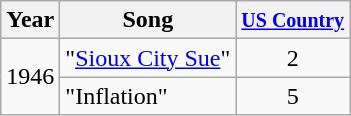<table class="wikitable">
<tr>
<th>Year</th>
<th>Song</th>
<th><small><a href='#'>US Country</a></small></th>
</tr>
<tr>
<td rowspan="2">1946</td>
<td>"<a href='#'>Sioux City Sue</a>"</td>
<td align="center">2</td>
</tr>
<tr>
<td>"Inflation"</td>
<td align="center">5</td>
</tr>
</table>
